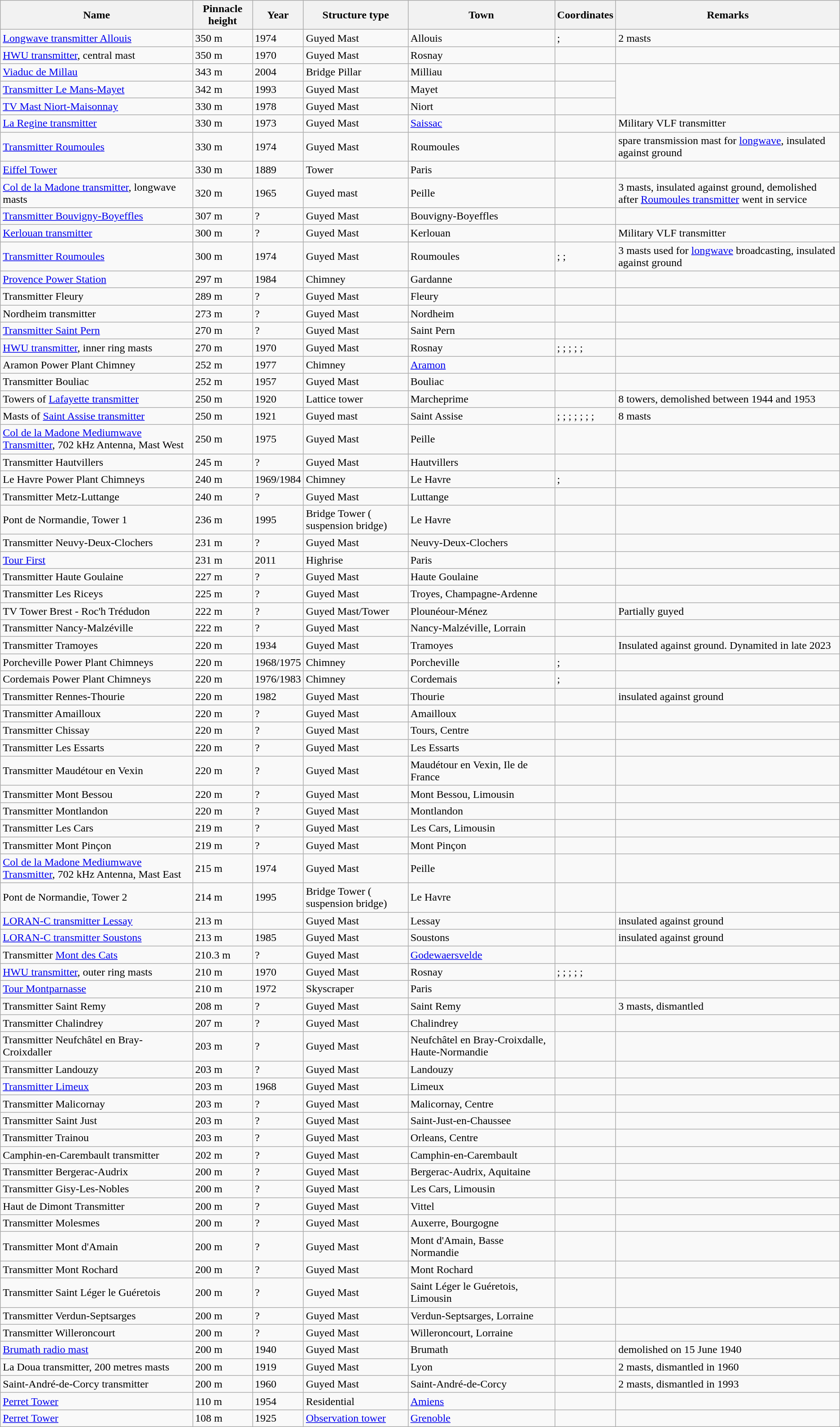<table class="wikitable sortable">
<tr>
<th>Name</th>
<th>Pinnacle height</th>
<th>Year</th>
<th>Structure type</th>
<th>Town</th>
<th>Coordinates</th>
<th>Remarks</th>
</tr>
<tr>
<td><a href='#'>Longwave transmitter Allouis</a></td>
<td>350 m</td>
<td>1974</td>
<td>Guyed Mast</td>
<td>Allouis</td>
<td> ; </td>
<td>2 masts</td>
</tr>
<tr>
<td><a href='#'>HWU transmitter</a>, central mast</td>
<td>350 m</td>
<td>1970</td>
<td>Guyed Mast</td>
<td>Rosnay</td>
<td></td>
<td></td>
</tr>
<tr>
<td><a href='#'>Viaduc de Millau</a></td>
<td>343 m</td>
<td>2004</td>
<td>Bridge Pillar</td>
<td>Milliau</td>
<td></td>
</tr>
<tr>
<td><a href='#'>Transmitter Le Mans-Mayet</a></td>
<td>342 m</td>
<td>1993</td>
<td>Guyed Mast</td>
<td>Mayet</td>
<td></td>
</tr>
<tr>
<td><a href='#'>TV Mast Niort-Maisonnay</a></td>
<td>330 m</td>
<td>1978</td>
<td>Guyed Mast</td>
<td>Niort</td>
<td></td>
</tr>
<tr>
<td><a href='#'>La Regine transmitter</a></td>
<td>330 m</td>
<td>1973</td>
<td>Guyed Mast</td>
<td><a href='#'>Saissac</a></td>
<td></td>
<td>Military VLF transmitter</td>
</tr>
<tr>
<td><a href='#'>Transmitter Roumoules</a></td>
<td>330 m</td>
<td>1974</td>
<td>Guyed Mast</td>
<td>Roumoules</td>
<td></td>
<td>spare transmission mast for <a href='#'>longwave</a>, insulated against ground</td>
</tr>
<tr>
<td><a href='#'>Eiffel Tower</a></td>
<td>330 m</td>
<td>1889</td>
<td>Tower</td>
<td>Paris</td>
<td></td>
</tr>
<tr>
<td><a href='#'>Col de la Madone transmitter</a>, longwave masts</td>
<td>320 m</td>
<td>1965</td>
<td>Guyed mast</td>
<td>Peille</td>
<td></td>
<td>3 masts, insulated against ground, demolished after <a href='#'>Roumoules transmitter</a> went in service</td>
</tr>
<tr>
<td><a href='#'>Transmitter Bouvigny-Boyeffles</a></td>
<td>307 m</td>
<td>?</td>
<td>Guyed Mast</td>
<td>Bouvigny-Boyeffles</td>
<td></td>
<td></td>
</tr>
<tr>
<td><a href='#'>Kerlouan transmitter</a></td>
<td>300 m</td>
<td>?</td>
<td>Guyed Mast</td>
<td>Kerlouan</td>
<td></td>
<td>Military VLF transmitter</td>
</tr>
<tr>
<td><a href='#'>Transmitter Roumoules</a></td>
<td>300 m</td>
<td>1974</td>
<td>Guyed Mast</td>
<td>Roumoules</td>
<td> ; ; </td>
<td>3 masts used for <a href='#'>longwave</a> broadcasting, insulated against ground</td>
</tr>
<tr>
<td><a href='#'>Provence Power Station</a></td>
<td>297 m</td>
<td>1984</td>
<td>Chimney</td>
<td>Gardanne</td>
<td></td>
<td></td>
</tr>
<tr>
<td>Transmitter Fleury</td>
<td>289 m</td>
<td>?</td>
<td>Guyed Mast</td>
<td>Fleury</td>
<td></td>
<td></td>
</tr>
<tr>
<td>Nordheim transmitter</td>
<td>273 m</td>
<td>?</td>
<td>Guyed Mast</td>
<td>Nordheim</td>
<td></td>
<td></td>
</tr>
<tr>
<td><a href='#'>Transmitter Saint Pern</a></td>
<td>270 m</td>
<td>?</td>
<td>Guyed Mast</td>
<td>Saint Pern</td>
<td></td>
<td></td>
</tr>
<tr>
<td><a href='#'>HWU transmitter</a>, inner ring masts</td>
<td>270 m</td>
<td>1970</td>
<td>Guyed Mast</td>
<td>Rosnay</td>
<td> ;  ;  ;  ;  ; </td>
<td></td>
</tr>
<tr>
<td>Aramon Power Plant Chimney</td>
<td>252 m</td>
<td>1977</td>
<td>Chimney</td>
<td><a href='#'>Aramon</a></td>
<td></td>
</tr>
<tr>
<td>Transmitter Bouliac</td>
<td>252 m</td>
<td>1957</td>
<td>Guyed Mast</td>
<td>Bouliac</td>
<td></td>
<td></td>
</tr>
<tr>
<td>Towers of <a href='#'>Lafayette transmitter</a></td>
<td>250 m</td>
<td>1920</td>
<td>Lattice tower</td>
<td>Marcheprime</td>
<td></td>
<td>8 towers, demolished between 1944 and 1953</td>
</tr>
<tr>
<td>Masts of <a href='#'>Saint Assise transmitter</a></td>
<td>250 m</td>
<td>1921</td>
<td>Guyed mast</td>
<td>Saint Assise</td>
<td> ; ;  ;  ;  ;  ;  ; </td>
<td>8 masts</td>
</tr>
<tr>
<td><a href='#'>Col de la Madone Mediumwave Transmitter</a>, 702 kHz Antenna, Mast West</td>
<td>250 m</td>
<td>1975</td>
<td>Guyed Mast</td>
<td>Peille</td>
<td></td>
<td></td>
</tr>
<tr>
<td>Transmitter Hautvillers</td>
<td>245 m</td>
<td>?</td>
<td>Guyed Mast</td>
<td>Hautvillers</td>
<td></td>
<td></td>
</tr>
<tr>
<td>Le Havre Power Plant Chimneys</td>
<td>240 m</td>
<td>1969/1984</td>
<td>Chimney</td>
<td>Le Havre</td>
<td>; </td>
</tr>
<tr>
<td>Transmitter Metz-Luttange</td>
<td>240 m</td>
<td>?</td>
<td>Guyed Mast</td>
<td>Luttange</td>
<td></td>
<td></td>
</tr>
<tr>
<td>Pont de Normandie, Tower 1</td>
<td>236 m</td>
<td>1995</td>
<td>Bridge Tower ( suspension bridge)</td>
<td>Le Havre</td>
<td></td>
</tr>
<tr>
<td>Transmitter Neuvy-Deux-Clochers</td>
<td>231 m</td>
<td>?</td>
<td>Guyed Mast</td>
<td>Neuvy-Deux-Clochers</td>
<td></td>
<td></td>
</tr>
<tr>
<td><a href='#'>Tour First</a></td>
<td>231 m</td>
<td>2011</td>
<td>Highrise</td>
<td>Paris</td>
<td></td>
</tr>
<tr>
<td>Transmitter Haute Goulaine</td>
<td>227 m</td>
<td>?</td>
<td>Guyed Mast</td>
<td>Haute Goulaine</td>
<td></td>
<td></td>
</tr>
<tr>
<td>Transmitter Les Riceys</td>
<td>225 m</td>
<td>?</td>
<td>Guyed Mast</td>
<td>Troyes, Champagne-Ardenne</td>
<td></td>
<td></td>
</tr>
<tr>
<td>TV Tower Brest - Roc'h Trédudon</td>
<td>222 m</td>
<td>?</td>
<td>Guyed Mast/Tower</td>
<td>Plounéour-Ménez</td>
<td></td>
<td>Partially guyed</td>
</tr>
<tr>
<td>Transmitter Nancy-Malzéville</td>
<td>222 m</td>
<td>?</td>
<td>Guyed Mast</td>
<td>Nancy-Malzéville, Lorrain</td>
<td></td>
<td></td>
</tr>
<tr>
<td>Transmitter Tramoyes</td>
<td>220 m</td>
<td>1934</td>
<td>Guyed Mast</td>
<td>Tramoyes</td>
<td></td>
<td>Insulated against ground. Dynamited in late 2023</td>
</tr>
<tr>
<td>Porcheville Power Plant Chimneys</td>
<td>220 m</td>
<td>1968/1975</td>
<td>Chimney</td>
<td>Porcheville</td>
<td> ; </td>
<td></td>
</tr>
<tr>
<td>Cordemais Power Plant Chimneys</td>
<td>220 m</td>
<td>1976/1983</td>
<td>Chimney</td>
<td>Cordemais</td>
<td>; </td>
<td></td>
</tr>
<tr>
<td>Transmitter Rennes-Thourie</td>
<td>220 m</td>
<td>1982</td>
<td>Guyed Mast</td>
<td>Thourie</td>
<td></td>
<td>insulated against ground</td>
</tr>
<tr>
<td>Transmitter Amailloux</td>
<td>220 m</td>
<td>?</td>
<td>Guyed Mast</td>
<td>Amailloux</td>
<td></td>
</tr>
<tr>
<td>Transmitter Chissay</td>
<td>220 m</td>
<td>?</td>
<td>Guyed Mast</td>
<td>Tours, Centre</td>
<td></td>
<td></td>
</tr>
<tr>
<td>Transmitter Les Essarts</td>
<td>220 m</td>
<td>?</td>
<td>Guyed Mast</td>
<td>Les Essarts</td>
<td></td>
</tr>
<tr>
<td>Transmitter Maudétour en Vexin</td>
<td>220 m</td>
<td>?</td>
<td>Guyed Mast</td>
<td>Maudétour en Vexin, Ile de France</td>
<td></td>
<td></td>
</tr>
<tr>
<td>Transmitter Mont Bessou</td>
<td>220 m</td>
<td>?</td>
<td>Guyed Mast</td>
<td>Mont Bessou, Limousin</td>
<td></td>
<td></td>
</tr>
<tr>
<td>Transmitter Montlandon</td>
<td>220 m</td>
<td>?</td>
<td>Guyed Mast</td>
<td>Montlandon</td>
<td></td>
<td></td>
</tr>
<tr>
<td>Transmitter Les Cars</td>
<td>219 m</td>
<td>?</td>
<td>Guyed Mast</td>
<td>Les Cars, Limousin</td>
<td></td>
<td></td>
</tr>
<tr>
<td>Transmitter Mont Pinçon</td>
<td>219 m</td>
<td>?</td>
<td>Guyed Mast</td>
<td>Mont Pinçon</td>
<td></td>
<td></td>
</tr>
<tr>
<td><a href='#'>Col de la Madone Mediumwave Transmitter</a>, 702 kHz Antenna, Mast East</td>
<td>215 m</td>
<td>1974</td>
<td>Guyed Mast</td>
<td>Peille</td>
<td></td>
<td></td>
</tr>
<tr>
<td>Pont de Normandie, Tower 2</td>
<td>214 m</td>
<td>1995</td>
<td>Bridge Tower ( suspension bridge)</td>
<td>Le Havre</td>
<td></td>
</tr>
<tr>
<td><a href='#'>LORAN-C transmitter Lessay</a></td>
<td>213 m</td>
<td></td>
<td>Guyed Mast</td>
<td>Lessay</td>
<td></td>
<td>insulated against ground</td>
</tr>
<tr>
<td><a href='#'>LORAN-C transmitter Soustons</a></td>
<td>213 m</td>
<td>1985</td>
<td>Guyed Mast</td>
<td>Soustons</td>
<td></td>
<td>insulated against ground</td>
</tr>
<tr>
<td>Transmitter <a href='#'>Mont des Cats</a></td>
<td>210.3 m</td>
<td>?</td>
<td>Guyed Mast</td>
<td><a href='#'>Godewaersvelde</a></td>
<td></td>
<td></td>
</tr>
<tr>
<td><a href='#'>HWU transmitter</a>, outer ring masts</td>
<td>210 m</td>
<td>1970</td>
<td>Guyed Mast</td>
<td>Rosnay</td>
<td> ;  ;  ;  ;  ; </td>
<td></td>
</tr>
<tr>
<td><a href='#'>Tour Montparnasse</a></td>
<td>210 m</td>
<td>1972</td>
<td>Skyscraper</td>
<td>Paris</td>
<td></td>
<td></td>
</tr>
<tr>
<td>Transmitter Saint Remy</td>
<td>208 m</td>
<td>?</td>
<td>Guyed Mast</td>
<td>Saint Remy</td>
<td></td>
<td>3 masts, dismantled</td>
</tr>
<tr>
<td>Transmitter Chalindrey</td>
<td>207 m</td>
<td>?</td>
<td>Guyed Mast</td>
<td>Chalindrey</td>
<td></td>
<td></td>
</tr>
<tr>
<td>Transmitter Neufchâtel en Bray-Croixdaller</td>
<td>203 m</td>
<td>?</td>
<td>Guyed Mast</td>
<td>Neufchâtel en Bray-Croixdalle, Haute-Normandie</td>
<td></td>
<td></td>
</tr>
<tr>
<td>Transmitter Landouzy</td>
<td>203 m</td>
<td>?</td>
<td>Guyed Mast</td>
<td>Landouzy</td>
<td></td>
<td></td>
</tr>
<tr>
<td><a href='#'>Transmitter Limeux</a></td>
<td>203 m</td>
<td>1968</td>
<td>Guyed Mast</td>
<td>Limeux</td>
<td></td>
<td></td>
</tr>
<tr>
<td>Transmitter Malicornay</td>
<td>203 m</td>
<td>?</td>
<td>Guyed Mast</td>
<td>Malicornay, Centre</td>
<td></td>
<td></td>
</tr>
<tr>
<td>Transmitter Saint Just</td>
<td>203 m</td>
<td>?</td>
<td>Guyed Mast</td>
<td>Saint-Just-en-Chaussee</td>
<td></td>
</tr>
<tr>
<td>Transmitter Trainou</td>
<td>203 m</td>
<td>?</td>
<td>Guyed Mast</td>
<td>Orleans, Centre</td>
<td></td>
<td></td>
</tr>
<tr>
<td>Camphin-en-Carembault transmitter</td>
<td>202 m</td>
<td>?</td>
<td>Guyed Mast</td>
<td>Camphin-en-Carembault</td>
<td></td>
<td></td>
</tr>
<tr>
<td>Transmitter Bergerac-Audrix</td>
<td>200 m</td>
<td>?</td>
<td>Guyed Mast</td>
<td>Bergerac-Audrix, Aquitaine</td>
<td></td>
<td></td>
</tr>
<tr>
<td>Transmitter Gisy-Les-Nobles</td>
<td>200 m</td>
<td>?</td>
<td>Guyed Mast</td>
<td>Les Cars, Limousin</td>
<td></td>
<td></td>
</tr>
<tr>
<td>Haut de Dimont Transmitter</td>
<td>200 m</td>
<td>?</td>
<td>Guyed Mast</td>
<td>Vittel</td>
<td></td>
</tr>
<tr>
<td>Transmitter Molesmes</td>
<td>200 m</td>
<td>?</td>
<td>Guyed Mast</td>
<td>Auxerre, Bourgogne</td>
<td></td>
<td></td>
</tr>
<tr>
<td>Transmitter Mont d'Amain</td>
<td>200 m</td>
<td>?</td>
<td>Guyed Mast</td>
<td>Mont d'Amain, Basse Normandie</td>
<td></td>
<td></td>
</tr>
<tr>
<td>Transmitter Mont Rochard</td>
<td>200 m</td>
<td>?</td>
<td>Guyed Mast</td>
<td>Mont Rochard</td>
<td></td>
<td></td>
</tr>
<tr>
<td>Transmitter Saint Léger le Guéretois</td>
<td>200 m</td>
<td>?</td>
<td>Guyed Mast</td>
<td>Saint Léger le Guéretois, Limousin</td>
<td></td>
<td></td>
</tr>
<tr>
<td>Transmitter Verdun-Septsarges</td>
<td>200 m</td>
<td>?</td>
<td>Guyed Mast</td>
<td>Verdun-Septsarges, Lorraine</td>
<td></td>
<td></td>
</tr>
<tr>
<td>Transmitter Willeroncourt</td>
<td>200 m</td>
<td>?</td>
<td>Guyed Mast</td>
<td>Willeroncourt, Lorraine</td>
<td></td>
<td></td>
</tr>
<tr>
<td><a href='#'>Brumath radio mast</a></td>
<td>200 m</td>
<td>1940</td>
<td>Guyed Mast</td>
<td>Brumath</td>
<td></td>
<td>demolished on 15 June 1940</td>
</tr>
<tr>
<td>La Doua transmitter, 200 metres masts</td>
<td>200 m</td>
<td>1919</td>
<td>Guyed Mast</td>
<td>Lyon</td>
<td></td>
<td>2 masts, dismantled in 1960</td>
</tr>
<tr>
<td>Saint-André-de-Corcy transmitter</td>
<td>200 m</td>
<td>1960</td>
<td>Guyed Mast</td>
<td>Saint-André-de-Corcy</td>
<td></td>
<td>2 masts, dismantled in 1993</td>
</tr>
<tr>
<td><a href='#'>Perret Tower</a></td>
<td>110 m</td>
<td>1954</td>
<td>Residential</td>
<td><a href='#'>Amiens</a></td>
<td></td>
<td></td>
</tr>
<tr>
<td><a href='#'>Perret Tower</a></td>
<td>108 m</td>
<td>1925</td>
<td><a href='#'>Observation tower</a></td>
<td><a href='#'>Grenoble</a></td>
<td></td>
<td></td>
</tr>
</table>
